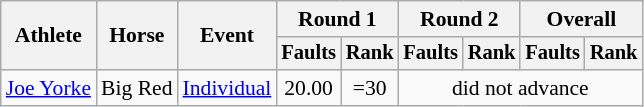<table class=wikitable style="font-size:90%">
<tr>
<th rowspan="2">Athlete</th>
<th rowspan="2">Horse</th>
<th rowspan="2">Event</th>
<th colspan="2">Round 1</th>
<th colspan="2">Round 2</th>
<th colspan="2">Overall</th>
</tr>
<tr style="font-size:95%">
<th>Faults</th>
<th>Rank</th>
<th>Faults</th>
<th>Rank</th>
<th>Faults</th>
<th>Rank</th>
</tr>
<tr align=center>
<td align=left><a href='#'>Joe Yorke</a></td>
<td align=left>Big Red</td>
<td align=left><a href='#'>Individual</a></td>
<td>20.00</td>
<td>=30</td>
<td colspan=4>did not advance</td>
</tr>
</table>
